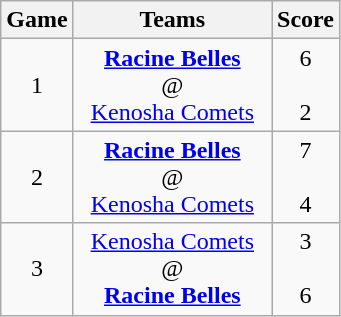<table class="wikitable">
<tr>
<th>Game</th>
<th>Teams</th>
<th>Score</th>
</tr>
<tr align=center>
<td>1</td>
<td><strong><a href='#'>Racine Belles</a></strong><br>@<br><a href='#'>Kenosha Comets</a></td>
<td>6<br><br>2</td>
</tr>
<tr align=center>
<td>2</td>
<td><strong><a href='#'>Racine Belles</a></strong><br>@<br><a href='#'>Kenosha Comets</a></td>
<td>7<br><br>4</td>
</tr>
<tr align=center>
<td>3</td>
<td>  <a href='#'>Kenosha Comets</a>   <br>@<br><strong><a href='#'>Racine Belles</a></strong></td>
<td>3<br><br>6</td>
</tr>
</table>
